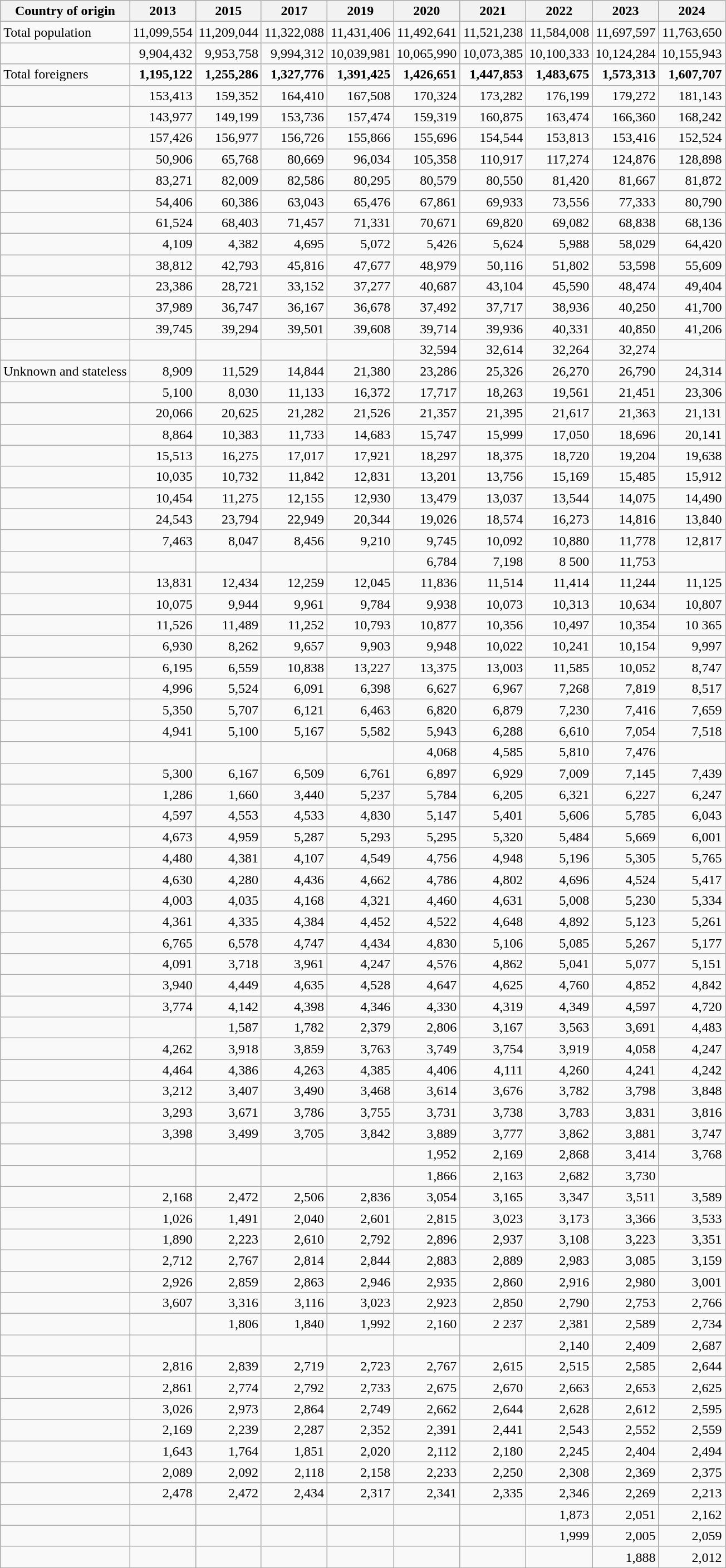<table class="wikitable sortable">
<tr>
<th>Country of origin</th>
<th>2013</th>
<th>2015</th>
<th>2017</th>
<th>2019</th>
<th>2020</th>
<th>2021</th>
<th>2022</th>
<th>2023</th>
<th>2024</th>
</tr>
<tr>
<td>Total population</td>
<td align="right">11,099,554</td>
<td align="right">11,209,044</td>
<td align="right">11,322,088</td>
<td align="right">11,431,406</td>
<td align="right">11,492,641</td>
<td align="right">11,521,238</td>
<td align="right">11,584,008</td>
<td align="right">11,697,597</td>
<td align="right">11,763,650</td>
</tr>
<tr>
<td></td>
<td align="right">9,904,432</td>
<td align="right">9,953,758</td>
<td align="right">9,994,312</td>
<td align="right">10,039,981</td>
<td align="right">10,065,990</td>
<td align="right">10,073,385</td>
<td align="right">10,100,333</td>
<td align="right">10,124,284</td>
<td align="right">10,155,943</td>
</tr>
<tr>
<td>Total foreigners</td>
<td align="right"><strong>1,195,122</strong></td>
<td align="right"><strong>1,255,286</strong></td>
<td align="right"><strong>1,327,776</strong></td>
<td align="right"><strong>1,391,425</strong></td>
<td align="right"><strong>1,426,651</strong></td>
<td align="right"><strong>1,447,853</strong></td>
<td align="right"><strong>1,483,675</strong></td>
<td align="right"><strong>1,573,313</strong></td>
<td align="right"><strong>1,607,707</strong></td>
</tr>
<tr>
<td></td>
<td align="right">153,413</td>
<td align="right">159,352</td>
<td align="right">164,410</td>
<td align="right">167,508</td>
<td align="right">170,324</td>
<td align="right">173,282</td>
<td align="right">176,199</td>
<td align="right">179,272</td>
<td align="right">181,143</td>
</tr>
<tr>
<td></td>
<td align="right">143,977</td>
<td align="right">149,199</td>
<td align="right">153,736</td>
<td align="right">157,474</td>
<td align="right">159,319</td>
<td align="right">160,875</td>
<td align="right">163,474</td>
<td align="right">166,360</td>
<td align="right">168,242</td>
</tr>
<tr>
<td></td>
<td align="right">157,426</td>
<td align="right">156,977</td>
<td align="right">156,726</td>
<td align="right">155,866</td>
<td align="right">155,696</td>
<td align="right">154,544</td>
<td align="right">153,813</td>
<td align="right">153,416</td>
<td align="right">152,524</td>
</tr>
<tr>
<td></td>
<td align="right">50,906</td>
<td align="right">65,768</td>
<td align="right">80,669</td>
<td align="right">96,034</td>
<td align="right">105,358</td>
<td align="right">110,917</td>
<td align="right">117,274</td>
<td align="right">124,876</td>
<td align="right">128,898</td>
</tr>
<tr>
<td></td>
<td align="right">83,271</td>
<td align="right">82,009</td>
<td align="right">82,586</td>
<td align="right">80,295</td>
<td align="right">80,579</td>
<td align="right">80,550</td>
<td align="right">81,420</td>
<td align="right">81,667</td>
<td align="right">81,872</td>
</tr>
<tr>
<td></td>
<td align="right">54,406</td>
<td align="right">60,386</td>
<td align="right">63,043</td>
<td align="right">65,476</td>
<td align="right">67,861</td>
<td align="right">69,933</td>
<td align="right">73,556</td>
<td align="right">77,333</td>
<td align="right">80,790</td>
</tr>
<tr>
<td></td>
<td align="right">61,524</td>
<td align="right">68,403</td>
<td align="right">71,457</td>
<td align="right">71,331</td>
<td align="right">70,671</td>
<td align="right">69,820</td>
<td align="right">69,082</td>
<td align="right">68,838</td>
<td align="right">68,136</td>
</tr>
<tr>
<td></td>
<td align="right">4,109</td>
<td align="right">4,382</td>
<td align="right">4,695</td>
<td align="right">5,072</td>
<td align="right">5,426</td>
<td align="right">5,624</td>
<td align="right">5,988</td>
<td align="right">58,029</td>
<td align="right">64,420</td>
</tr>
<tr>
<td></td>
<td align="right">38,812</td>
<td align="right">42,793</td>
<td align="right">45,816</td>
<td align="right">47,677</td>
<td align="right">48,979</td>
<td align="right">50,116</td>
<td align="right">51,802</td>
<td align="right">53,598</td>
<td align="right">55,609</td>
</tr>
<tr>
<td></td>
<td align="right">23,386</td>
<td align="right">28,721</td>
<td align="right">33,152</td>
<td align="right">37,277</td>
<td align="right">40,687</td>
<td align="right">43,104</td>
<td align="right">45,590</td>
<td align="right">48,474</td>
<td align="right">49,404</td>
</tr>
<tr>
<td></td>
<td align="right">37,989</td>
<td align="right">36,747</td>
<td align="right">36,167</td>
<td align="right">36,678</td>
<td align="right">37,492</td>
<td align="right">37,717</td>
<td align="right">38,936</td>
<td align="right">40,250</td>
<td align="right">41,700</td>
</tr>
<tr>
<td></td>
<td align="right">39,745</td>
<td align="right">39,294</td>
<td align="right">39,501</td>
<td align="right">39,608</td>
<td align="right">39,714</td>
<td align="right">39,936</td>
<td align="right">40,331</td>
<td align="right">40,850</td>
<td align="right">41,206</td>
</tr>
<tr>
<td></td>
<td align="right"></td>
<td align="right"></td>
<td align="right"></td>
<td align="right"></td>
<td align="right">32,594</td>
<td align="right">32,614</td>
<td align="right">32,264</td>
<td align="right">32,274</td>
<td></td>
</tr>
<tr>
<td>Unknown and stateless</td>
<td align="right">8,909</td>
<td align="right">11,529</td>
<td align="right">14,844</td>
<td align="right">21,380</td>
<td align="right">23,286</td>
<td align="right">25,326</td>
<td align="right">26,270</td>
<td align="right">26,790</td>
<td align="right">24,314</td>
</tr>
<tr>
<td></td>
<td align="right">5,100</td>
<td align="right">8,030</td>
<td align="right">11,133</td>
<td align="right">16,372</td>
<td align="right">17,717</td>
<td align="right">18,263</td>
<td align="right">19,561</td>
<td align="right">21,451</td>
<td align="right">23,306</td>
</tr>
<tr>
<td></td>
<td align="right">20,066</td>
<td align="right">20,625</td>
<td align="right">21,282</td>
<td align="right">21,526</td>
<td align="right">21,357</td>
<td align="right">21,395</td>
<td align="right">21,617</td>
<td align="right">21,363</td>
<td align="right">21,131</td>
</tr>
<tr>
<td></td>
<td align="right">8,864</td>
<td align="right">10,383</td>
<td align="right">11,733</td>
<td align="right">14,683</td>
<td align="right">15,747</td>
<td align="right">15,999</td>
<td align="right">17,050</td>
<td align="right">18,696</td>
<td align="right">20,141</td>
</tr>
<tr>
<td></td>
<td align="right">15,513</td>
<td align="right">16,275</td>
<td align="right">17,017</td>
<td align="right">17,921</td>
<td align="right">18,297</td>
<td align="right">18,375</td>
<td align="right">18,720</td>
<td align="right">19,204</td>
<td align="right">19,638</td>
</tr>
<tr>
<td></td>
<td align="right">10,035</td>
<td align="right">10,732</td>
<td align="right">11,842</td>
<td align="right">12,831</td>
<td align="right">13,201</td>
<td align="right">13,756</td>
<td align="right">15,169</td>
<td align="right">15,485</td>
<td align="right">15,912</td>
</tr>
<tr>
<td></td>
<td align="right">10,454</td>
<td align="right">11,275</td>
<td align="right">12,155</td>
<td align="right">12,930</td>
<td align="right">13,479</td>
<td align="right">13,037</td>
<td align="right">13,544</td>
<td align="right">14,075</td>
<td align="right">14,490</td>
</tr>
<tr>
<td></td>
<td align="right">24,543</td>
<td align="right">23,794</td>
<td align="right">22,949</td>
<td align="right">20,344</td>
<td align="right">19,026</td>
<td align="right">18,574</td>
<td align="right">16,273</td>
<td align="right">14,816</td>
<td align="right">13,840</td>
</tr>
<tr>
<td></td>
<td align="right">7,463</td>
<td align="right">8,047</td>
<td align="right">8,456</td>
<td align="right">9,210</td>
<td align="right">9,745</td>
<td align="right">10,092</td>
<td align="right">10,880</td>
<td align="right">11,778</td>
<td align="right">12,817</td>
</tr>
<tr>
<td></td>
<td align="right"></td>
<td align="right"></td>
<td align="right"></td>
<td align="right"></td>
<td align="right">6,784</td>
<td align="right">7,198</td>
<td align="right">8 500</td>
<td align="right">11,753</td>
<td></td>
</tr>
<tr>
<td></td>
<td align="right">13,831</td>
<td align="right">12,434</td>
<td align="right">12,259</td>
<td align="right">12,045</td>
<td align="right">11,836</td>
<td align="right">11,514</td>
<td align="right">11,414</td>
<td align="right">11,244</td>
<td align="right">11,125</td>
</tr>
<tr>
<td></td>
<td align="right">10,075</td>
<td align="right">9,944</td>
<td align="right">9,961</td>
<td align="right">9,784</td>
<td align="right">9,938</td>
<td align="right">10,073</td>
<td align="right">10,313</td>
<td align="right">10,634</td>
<td align="right">10,807</td>
</tr>
<tr>
<td></td>
<td align="right">11,526</td>
<td align="right">11,489</td>
<td align="right">11,252</td>
<td align="right">10,793</td>
<td align="right">10,877</td>
<td align="right">10,356</td>
<td align="right">10,497</td>
<td align="right">10,354</td>
<td align="right">10 365</td>
</tr>
<tr>
<td></td>
<td align="right">6,930</td>
<td align="right">8,262</td>
<td align="right">9,657</td>
<td align="right">9,903</td>
<td align="right">9,948</td>
<td align="right">10,022</td>
<td align="right">10,241</td>
<td align="right">10,154</td>
<td align="right">9,997</td>
</tr>
<tr>
<td></td>
<td align="right">6,195</td>
<td align="right">6,559</td>
<td align="right">10,838</td>
<td align="right">13,227</td>
<td align="right">13,375</td>
<td align="right">13,003</td>
<td align="right">11,585</td>
<td align="right">10,052</td>
<td align="right">8,747</td>
</tr>
<tr>
<td></td>
<td align="right">4,996</td>
<td align="right">5,524</td>
<td align="right">6,091</td>
<td align="right">6,398</td>
<td align="right">6,627</td>
<td align="right">6,967</td>
<td align="right">7,268</td>
<td align="right">7,819</td>
<td align="right">8,517</td>
</tr>
<tr>
<td></td>
<td align="right">5,350</td>
<td align="right">5,707</td>
<td align="right">6,121</td>
<td align="right">6,463</td>
<td align="right">6,820</td>
<td align="right">6,879</td>
<td align="right">7,230</td>
<td align="right">7,416</td>
<td align="right">7,659</td>
</tr>
<tr>
<td></td>
<td align="right">4,941</td>
<td align="right">5,100</td>
<td align="right">5,167</td>
<td align="right">5,582</td>
<td align="right">5,943</td>
<td align="right">6,288</td>
<td align="right">6,610</td>
<td align="right">7,054</td>
<td align="right">7,518</td>
</tr>
<tr>
<td></td>
<td align="right"></td>
<td align="right"></td>
<td align="right"></td>
<td align="right"></td>
<td align="right">4,068</td>
<td align="right">4,585</td>
<td align="right">5,810</td>
<td align="right">7,476</td>
<td></td>
</tr>
<tr>
<td></td>
<td align="right">5,300</td>
<td align="right">6,167</td>
<td align="right">6,509</td>
<td align="right">6,761</td>
<td align="right">6,897</td>
<td align="right">6,929</td>
<td align="right">7,009</td>
<td align="right">7,145</td>
<td align="right">7,439</td>
</tr>
<tr>
<td></td>
<td align="right">1,286</td>
<td align="right">1,660</td>
<td align="right">3,440</td>
<td align="right">5,237</td>
<td align="right">5,784</td>
<td align="right">6,205</td>
<td align="right">6,321</td>
<td align="right">6,227</td>
<td align="right">6,247</td>
</tr>
<tr>
<td></td>
<td align="right">4,597</td>
<td align="right">4,553</td>
<td align="right">4,533</td>
<td align="right">4,830</td>
<td align="right">5,147</td>
<td align="right">5,401</td>
<td align="right">5,606</td>
<td align="right">5,785</td>
<td align="right">6,043</td>
</tr>
<tr>
<td></td>
<td align="right">4,673</td>
<td align="right">4,959</td>
<td align="right">5,287</td>
<td align="right">5,293</td>
<td align="right">5,295</td>
<td align="right">5,320</td>
<td align="right">5,484</td>
<td align="right">5,669</td>
<td align="right">6,001</td>
</tr>
<tr>
<td></td>
<td align="right">4,480</td>
<td align="right">4,381</td>
<td align="right">4,107</td>
<td align="right">4,549</td>
<td align="right">4,756</td>
<td align="right">4,948</td>
<td align="right">5,196</td>
<td align="right">5,305</td>
<td align="right">5,765</td>
</tr>
<tr>
<td></td>
<td align="right">4,630</td>
<td align="right">4,280</td>
<td align="right">4,436</td>
<td align="right">4,662</td>
<td align="right">4,786</td>
<td align="right">4,802</td>
<td align="right">4,696</td>
<td align="right">4,524</td>
<td align="right">5,417</td>
</tr>
<tr>
<td></td>
<td align="right">4,003</td>
<td align="right">4,035</td>
<td align="right">4,168</td>
<td align="right">4,321</td>
<td align="right">4,460</td>
<td align="right">4,631</td>
<td align="right">5,008</td>
<td align="right">5,230</td>
<td align="right">5,334</td>
</tr>
<tr>
<td></td>
<td align="right">4,361</td>
<td align="right">4,335</td>
<td align="right">4,384</td>
<td align="right">4,452</td>
<td align="right">4,522</td>
<td align="right">4,648</td>
<td align="right">4,892</td>
<td align="right">5,123</td>
<td align="right">5,261</td>
</tr>
<tr>
<td></td>
<td align="right">6,765</td>
<td align="right">6,578</td>
<td align="right">4,747</td>
<td align="right">4,434</td>
<td align="right">4,830</td>
<td align="right">5,106</td>
<td align="right">5,085</td>
<td align="right">5,267</td>
<td align="right">5,177</td>
</tr>
<tr>
<td></td>
<td align="right">4,091</td>
<td align="right">3,718</td>
<td align="right">3,961</td>
<td align="right">4,247</td>
<td align="right">4,576</td>
<td align="right">4,862</td>
<td align="right">5,041</td>
<td align="right">5,077</td>
<td align="right">5,151</td>
</tr>
<tr>
<td></td>
<td align="right">3,940</td>
<td align="right">4,449</td>
<td align="right">4,635</td>
<td align="right">4,528</td>
<td align="right">4,647</td>
<td align="right">4,625</td>
<td align="right">4,760</td>
<td align="right">4,852</td>
<td align="right">4,842</td>
</tr>
<tr>
<td></td>
<td align="right">3,774</td>
<td align="right">4,142</td>
<td align="right">4,398</td>
<td align="right">4,346</td>
<td align="right">4,330</td>
<td align="right">4,319</td>
<td align="right">4,349</td>
<td align="right">4,597</td>
<td align="right">4,720</td>
</tr>
<tr>
<td></td>
<td align="right"></td>
<td align="right">1,587</td>
<td align="right">1,782</td>
<td align="right">2,379</td>
<td align="right">2,806</td>
<td align="right">3,167</td>
<td align="right">3,563</td>
<td align="right">3,691</td>
<td align="right">4,483</td>
</tr>
<tr>
<td></td>
<td align="right">4,262</td>
<td align="right">3,918</td>
<td align="right">3,859</td>
<td align="right">3,763</td>
<td align="right">3,749</td>
<td align="right">3,754</td>
<td align="right">3,919</td>
<td align="right">4,058</td>
<td align="right">4,247</td>
</tr>
<tr>
<td></td>
<td align="right">4,464</td>
<td align="right">4,386</td>
<td align="right">4,263</td>
<td align="right">4,385</td>
<td align="right">4,406</td>
<td align="right">4,111</td>
<td align="right">4,260</td>
<td align="right">4,241</td>
<td align="right">4,242</td>
</tr>
<tr>
<td></td>
<td align="right">3,212</td>
<td align="right">3,407</td>
<td align="right">3,490</td>
<td align="right">3,468</td>
<td align="right">3,614</td>
<td align="right">3,676</td>
<td align="right">3,782</td>
<td align="right">3,798</td>
<td align="right">3,848</td>
</tr>
<tr>
<td></td>
<td align="right">3,293</td>
<td align="right">3,671</td>
<td align="right">3,786</td>
<td align="right">3,755</td>
<td align="right">3,731</td>
<td align="right">3,738</td>
<td align="right">3,783</td>
<td align="right">3,831</td>
<td align="right">3,816</td>
</tr>
<tr>
<td></td>
<td align="right">3,398</td>
<td align="right">3,499</td>
<td align="right">3,705</td>
<td align="right">3,842</td>
<td align="right">3,889</td>
<td align="right">3,777</td>
<td align="right">3,862</td>
<td align="right">3,881</td>
<td align="right">3,747</td>
</tr>
<tr>
<td></td>
<td align="right"></td>
<td align="right"></td>
<td align="right"></td>
<td align="right"></td>
<td align="right">1,952</td>
<td align="right">2,169</td>
<td align="right">2,868</td>
<td align="right">3,414</td>
<td align="right">3,768</td>
</tr>
<tr>
<td></td>
<td align="right"></td>
<td align="right"></td>
<td align="right"></td>
<td align="right"></td>
<td align="right">1,866</td>
<td align="right">2,163</td>
<td align="right">2,682</td>
<td align="right">3,730</td>
<td></td>
</tr>
<tr>
<td></td>
<td align="right">2,168</td>
<td align="right">2,472</td>
<td align="right">2,506</td>
<td align="right">2,836</td>
<td align="right">3,054</td>
<td align="right">3,165</td>
<td align="right">3,347</td>
<td align="right">3,511</td>
<td align="right">3,589</td>
</tr>
<tr>
<td></td>
<td align="right">1,026</td>
<td align="right">1,491</td>
<td align="right">2,040</td>
<td align="right">2,601</td>
<td align="right">2,815</td>
<td align="right">3,023</td>
<td align="right">3,173</td>
<td align="right">3,366</td>
<td align="right">3,533</td>
</tr>
<tr>
<td></td>
<td align="right">1,890</td>
<td align="right">2,223</td>
<td align="right">2,610</td>
<td align="right">2,792</td>
<td align="right">2,896</td>
<td align="right">2,937</td>
<td align="right">3,108</td>
<td align="right">3,223</td>
<td align="right">3,351</td>
</tr>
<tr>
<td></td>
<td align="right">2,712</td>
<td align="right">2,767</td>
<td align="right">2,814</td>
<td align="right">2,844</td>
<td align="right">2,883</td>
<td align="right">2,889</td>
<td align="right">2,983</td>
<td align="right">3,085</td>
<td align="right">3,159</td>
</tr>
<tr>
<td></td>
<td align="right">2,926</td>
<td align="right">2,859</td>
<td align="right">2,863</td>
<td align="right">2,946</td>
<td align="right">2,935</td>
<td align="right">2,860</td>
<td align="right">2,916</td>
<td align="right">2,980</td>
<td align="right">3,001</td>
</tr>
<tr>
<td></td>
<td align="right">3,607</td>
<td align="right">3,316</td>
<td align="right">3,116</td>
<td align="right">3,023</td>
<td align="right">2,923</td>
<td align="right">2,850</td>
<td align="right">2,790</td>
<td align="right">2,753</td>
<td align="right">2,766</td>
</tr>
<tr>
<td></td>
<td align="right"></td>
<td align="right">1,806</td>
<td align="right">1,840</td>
<td align="right">1,992</td>
<td align="right">2,160</td>
<td align="right">2 237</td>
<td align="right">2,381</td>
<td align="right">2,589</td>
<td align="right">2,734</td>
</tr>
<tr>
<td></td>
<td align="right"></td>
<td align="right"></td>
<td align="right"></td>
<td align="right"></td>
<td align="right"></td>
<td align="right"></td>
<td align="right">2,140</td>
<td align="right">2,409</td>
<td align="right">2,687</td>
</tr>
<tr>
<td></td>
<td align="right">2,816</td>
<td align="right">2,839</td>
<td align="right">2,719</td>
<td align="right">2,723</td>
<td align="right">2,767</td>
<td align="right">2,615</td>
<td align="right">2,515</td>
<td align="right">2,585</td>
<td align="right">2,644</td>
</tr>
<tr>
<td></td>
<td align="right">2,861</td>
<td align="right">2,774</td>
<td align="right">2,792</td>
<td align="right">2,733</td>
<td align="right">2,675</td>
<td align="right">2,670</td>
<td align="right">2,663</td>
<td align="right">2,653</td>
<td align="right">2,625</td>
</tr>
<tr>
<td></td>
<td align="right">3,026</td>
<td align="right">2,973</td>
<td align="right">2,864</td>
<td align="right">2,749</td>
<td align="right">2,662</td>
<td align="right">2,644</td>
<td align="right">2,628</td>
<td align="right">2,612</td>
<td align="right">2,595</td>
</tr>
<tr>
<td></td>
<td align="right">2,169</td>
<td align="right">2,239</td>
<td align="right">2,287</td>
<td align="right">2,352</td>
<td align="right">2,391</td>
<td align="right">2,441</td>
<td align="right">2,543</td>
<td align="right">2,552</td>
<td align="right">2,559</td>
</tr>
<tr>
<td></td>
<td align="right">1,643</td>
<td align="right">1,764</td>
<td align="right">1,851</td>
<td align="right">2,020</td>
<td align="right">2,112</td>
<td align="right">2,180</td>
<td align="right">2,245</td>
<td align="right">2,404</td>
<td align="right">2,494</td>
</tr>
<tr>
<td></td>
<td align="right">2,089</td>
<td align="right">2,092</td>
<td align="right">2,118</td>
<td align="right">2,158</td>
<td align="right">2,233</td>
<td align="right">2,250</td>
<td align="right">2,308</td>
<td align="right">2,369</td>
<td align="right">2,375</td>
</tr>
<tr>
<td></td>
<td align="right">2,478</td>
<td align="right">2,472</td>
<td align="right">2,434</td>
<td align="right">2,317</td>
<td align="right">2,341</td>
<td align="right">2,335</td>
<td align="right">2,346</td>
<td align="right">2,269</td>
<td align="right">2,213</td>
</tr>
<tr>
<td></td>
<td align="right"></td>
<td align="right"></td>
<td align="right"></td>
<td align="right"></td>
<td align="right"></td>
<td align="right"></td>
<td align="right">1,873</td>
<td align="right">2,051</td>
<td align="right">2,162</td>
</tr>
<tr>
<td></td>
<td align="right"></td>
<td align="right"></td>
<td align="right"></td>
<td align="right"></td>
<td align="right"></td>
<td align="right"></td>
<td align="right">1,999</td>
<td align="right">2,005</td>
<td align="right">2,059</td>
</tr>
<tr>
<td></td>
<td align="right"></td>
<td align="right"></td>
<td align="right"></td>
<td align="right"></td>
<td align="right"></td>
<td align="right"></td>
<td align="right"></td>
<td align="right">1,888</td>
<td align="right">2,012</td>
</tr>
</table>
